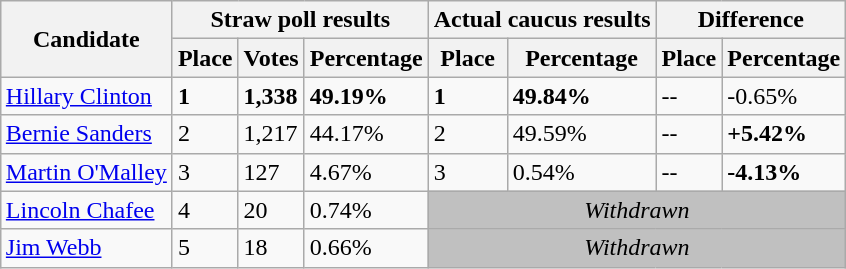<table class="wikitable plainrowheaders sortable" style="margin:auto;">
<tr>
<th rowspan=2>Candidate</th>
<th colspan=3>Straw poll results</th>
<th colspan=2>Actual caucus results</th>
<th colspan=2>Difference</th>
</tr>
<tr>
<th>Place</th>
<th>Votes</th>
<th>Percentage</th>
<th>Place</th>
<th>Percentage</th>
<th>Place</th>
<th>Percentage</th>
</tr>
<tr>
<td><a href='#'>Hillary Clinton</a></td>
<td><strong>1</strong></td>
<td><strong>1,338</strong></td>
<td><strong>49.19%</strong></td>
<td><strong>1</strong></td>
<td><strong>49.84%</strong></td>
<td>--</td>
<td>-0.65%</td>
</tr>
<tr>
<td><a href='#'>Bernie Sanders</a></td>
<td>2</td>
<td>1,217</td>
<td>44.17%</td>
<td>2</td>
<td>49.59%</td>
<td>--</td>
<td><strong>+5.42%</strong></td>
</tr>
<tr>
<td><a href='#'>Martin O'Malley</a></td>
<td>3</td>
<td>127</td>
<td>4.67%</td>
<td>3</td>
<td>0.54%</td>
<td>--</td>
<td><strong>-4.13%</strong></td>
</tr>
<tr>
<td><a href='#'>Lincoln Chafee</a></td>
<td>4</td>
<td>20</td>
<td>0.74%</td>
<td style="text-align:center; background:silver;" colspan=4><em>Withdrawn</em></td>
</tr>
<tr>
<td><a href='#'>Jim Webb</a></td>
<td>5</td>
<td>18</td>
<td>0.66%</td>
<td style="text-align:center; background:silver;" colspan=4><em>Withdrawn</em></td>
</tr>
</table>
